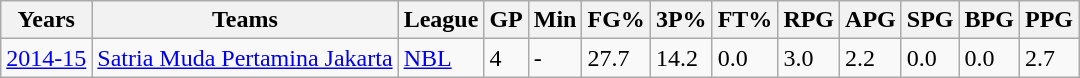<table class="wikitable sortable">
<tr>
<th>Years</th>
<th>Teams</th>
<th>League</th>
<th>GP</th>
<th>Min</th>
<th>FG%</th>
<th>3P%</th>
<th>FT%</th>
<th>RPG</th>
<th>APG</th>
<th>SPG</th>
<th>BPG</th>
<th>PPG</th>
</tr>
<tr>
<td><a href='#'>2014-15</a></td>
<td rowspan="4"><a href='#'>Satria Muda Pertamina Jakarta</a></td>
<td><a href='#'>NBL</a></td>
<td>4</td>
<td>-</td>
<td>27.7</td>
<td>14.2</td>
<td>0.0</td>
<td>3.0</td>
<td>2.2</td>
<td>0.0</td>
<td>0.0</td>
<td>2.7</td>
</tr>
</table>
